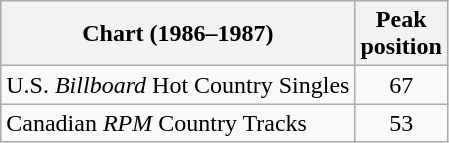<table class="wikitable sortable">
<tr>
<th>Chart (1986–1987)</th>
<th>Peak<br>position</th>
</tr>
<tr>
<td>U.S. <em>Billboard</em> Hot Country Singles</td>
<td align="center">67</td>
</tr>
<tr>
<td>Canadian <em>RPM</em> Country Tracks</td>
<td align="center">53</td>
</tr>
</table>
